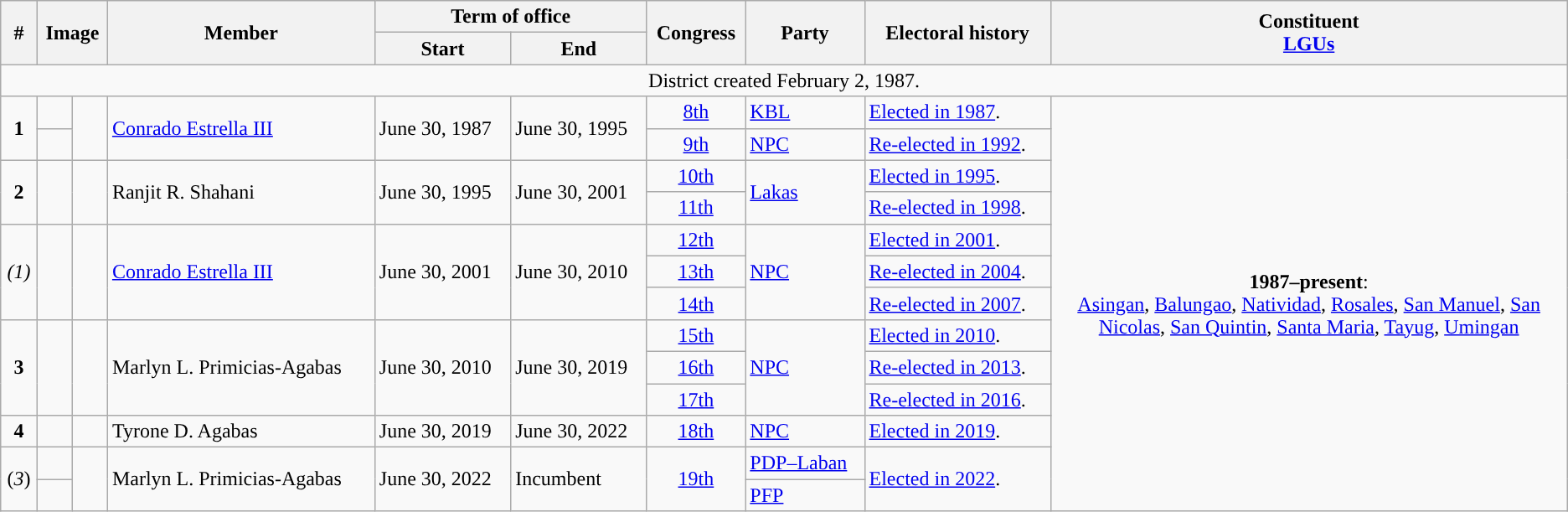<table class="wikitable">
<tr>
<th rowspan="2">#</th>
<th colspan="2" rowspan="2">Image</th>
<th rowspan="2">Member</th>
<th colspan="2">Term of office</th>
<th rowspan="2">Congress</th>
<th rowspan="2">Party</th>
<th rowspan="2">Electoral history</th>
<th rowspan="2" width="33%">Constituent<br><a href='#'>LGUs</a></th>
</tr>
<tr>
<th>Start</th>
<th>End</th>
</tr>
<tr>
<td colspan="10" style="text-align:center;">District created February 2, 1987.</td>
</tr>
<tr>
<td rowspan="2" style="text-align:center;"><strong>1</strong></td>
<td style="color:inherit;background:"></td>
<td rowspan="2"></td>
<td rowspan="2"><a href='#'>Conrado Estrella III</a></td>
<td rowspan="2">June 30, 1987</td>
<td rowspan="2">June 30, 1995</td>
<td style="text-align:center;"><a href='#'>8th</a></td>
<td><a href='#'>KBL</a></td>
<td><a href='#'>Elected in 1987</a>.</td>
<td rowspan="13" align="center"><strong>1987–present</strong>:<br><a href='#'>Asingan</a>, <a href='#'>Balungao</a>, <a href='#'>Natividad</a>, <a href='#'>Rosales</a>, <a href='#'>San Manuel</a>, <a href='#'>San Nicolas</a>, <a href='#'>San Quintin</a>, <a href='#'>Santa Maria</a>, <a href='#'>Tayug</a>, <a href='#'>Umingan</a></td>
</tr>
<tr>
<td style="color:inherit;background:"></td>
<td style="text-align:center;"><a href='#'>9th</a></td>
<td><a href='#'>NPC</a></td>
<td><a href='#'>Re-elected in 1992</a>.</td>
</tr>
<tr>
<td rowspan="2" style="text-align:center;"><strong>2</strong></td>
<td rowspan="2" style="color:inherit;background:"></td>
<td rowspan="2"></td>
<td rowspan="2">Ranjit R. Shahani</td>
<td rowspan="2">June 30, 1995</td>
<td rowspan="2">June 30, 2001</td>
<td style="text-align:center;"><a href='#'>10th</a></td>
<td rowspan="2"><a href='#'>Lakas</a></td>
<td><a href='#'>Elected in 1995</a>.</td>
</tr>
<tr>
<td style="text-align:center;"><a href='#'>11th</a></td>
<td><a href='#'>Re-elected in 1998</a>.</td>
</tr>
<tr>
<td rowspan="3" style="text-align:center;"><em>(1)</em></td>
<td rowspan="3" style="color:inherit;background:"></td>
<td rowspan="3"></td>
<td rowspan="3"><a href='#'>Conrado Estrella III</a></td>
<td rowspan="3">June 30, 2001</td>
<td rowspan="3">June 30, 2010</td>
<td style="text-align:center;"><a href='#'>12th</a></td>
<td rowspan="3"><a href='#'>NPC</a></td>
<td><a href='#'>Elected in 2001</a>.</td>
</tr>
<tr>
<td style="text-align:center;"><a href='#'>13th</a></td>
<td><a href='#'>Re-elected in 2004</a>.</td>
</tr>
<tr>
<td style="text-align:center;"><a href='#'>14th</a></td>
<td><a href='#'>Re-elected in 2007</a>.</td>
</tr>
<tr>
<td rowspan="3" style="text-align:center;"><strong>3</strong></td>
<td rowspan="3" style="color:inherit;background:"></td>
<td rowspan="3"></td>
<td rowspan="3">Marlyn L. Primicias-Agabas</td>
<td rowspan="3">June 30, 2010</td>
<td rowspan="3">June 30, 2019</td>
<td style="text-align:center;"><a href='#'>15th</a></td>
<td rowspan="3"><a href='#'>NPC</a></td>
<td><a href='#'>Elected in 2010</a>.</td>
</tr>
<tr>
<td style="text-align:center;"><a href='#'>16th</a></td>
<td><a href='#'>Re-elected in 2013</a>.</td>
</tr>
<tr>
<td style="text-align:center;"><a href='#'>17th</a></td>
<td><a href='#'>Re-elected in 2016</a>.</td>
</tr>
<tr>
<td style="text-align:center;"><strong>4</strong></td>
<td style="color:inherit;background:"></td>
<td></td>
<td>Tyrone D. Agabas</td>
<td>June 30, 2019</td>
<td>June 30, 2022</td>
<td style="text-align:center;"><a href='#'>18th</a></td>
<td><a href='#'>NPC</a></td>
<td><a href='#'>Elected in 2019</a>.</td>
</tr>
<tr>
<td style="text-align:center;" rowspan="2">(<em>3</em>)</td>
<td style="color:inherit;background:"></td>
<td rowspan="2"></td>
<td rowspan="2">Marlyn L. Primicias-Agabas</td>
<td rowspan="2">June 30, 2022</td>
<td rowspan="2">Incumbent</td>
<td style="text-align:center;" rowspan="2"><a href='#'>19th</a></td>
<td><a href='#'>PDP–Laban</a></td>
<td rowspan="2"><a href='#'>Elected in 2022</a>.</td>
</tr>
<tr>
<td style="color:inherit;background:"></td>
<td><a href='#'>PFP</a></td>
</tr>
</table>
